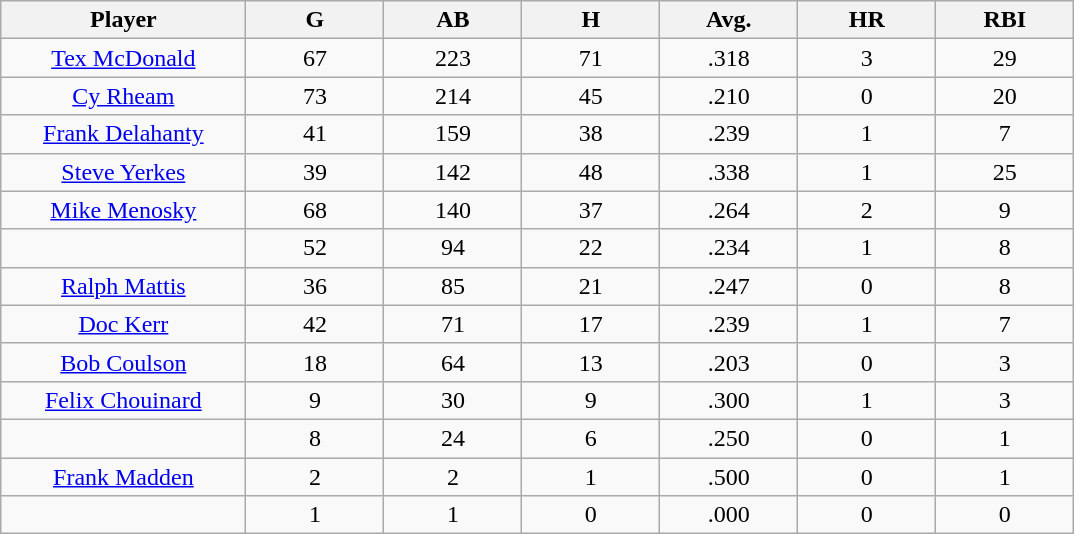<table class="wikitable sortable">
<tr>
<th bgcolor="#DDDDFF" width="16%">Player</th>
<th bgcolor="#DDDDFF" width="9%">G</th>
<th bgcolor="#DDDDFF" width="9%">AB</th>
<th bgcolor="#DDDDFF" width="9%">H</th>
<th bgcolor="#DDDDFF" width="9%">Avg.</th>
<th bgcolor="#DDDDFF" width="9%">HR</th>
<th bgcolor="#DDDDFF" width="9%">RBI</th>
</tr>
<tr align="center">
<td><a href='#'>Tex McDonald</a></td>
<td>67</td>
<td>223</td>
<td>71</td>
<td>.318</td>
<td>3</td>
<td>29</td>
</tr>
<tr align="center">
<td><a href='#'>Cy Rheam</a></td>
<td>73</td>
<td>214</td>
<td>45</td>
<td>.210</td>
<td>0</td>
<td>20</td>
</tr>
<tr align="center">
<td><a href='#'>Frank Delahanty</a></td>
<td>41</td>
<td>159</td>
<td>38</td>
<td>.239</td>
<td>1</td>
<td>7</td>
</tr>
<tr align="center">
<td><a href='#'>Steve Yerkes</a></td>
<td>39</td>
<td>142</td>
<td>48</td>
<td>.338</td>
<td>1</td>
<td>25</td>
</tr>
<tr align="center">
<td><a href='#'>Mike Menosky</a></td>
<td>68</td>
<td>140</td>
<td>37</td>
<td>.264</td>
<td>2</td>
<td>9</td>
</tr>
<tr align="center">
<td></td>
<td>52</td>
<td>94</td>
<td>22</td>
<td>.234</td>
<td>1</td>
<td>8</td>
</tr>
<tr align="center">
<td><a href='#'>Ralph Mattis</a></td>
<td>36</td>
<td>85</td>
<td>21</td>
<td>.247</td>
<td>0</td>
<td>8</td>
</tr>
<tr align="center">
<td><a href='#'>Doc Kerr</a></td>
<td>42</td>
<td>71</td>
<td>17</td>
<td>.239</td>
<td>1</td>
<td>7</td>
</tr>
<tr align="center">
<td><a href='#'>Bob Coulson</a></td>
<td>18</td>
<td>64</td>
<td>13</td>
<td>.203</td>
<td>0</td>
<td>3</td>
</tr>
<tr align="center">
<td><a href='#'>Felix Chouinard</a></td>
<td>9</td>
<td>30</td>
<td>9</td>
<td>.300</td>
<td>1</td>
<td>3</td>
</tr>
<tr align="center">
<td></td>
<td>8</td>
<td>24</td>
<td>6</td>
<td>.250</td>
<td>0</td>
<td>1</td>
</tr>
<tr align="center">
<td><a href='#'>Frank Madden</a></td>
<td>2</td>
<td>2</td>
<td>1</td>
<td>.500</td>
<td>0</td>
<td>1</td>
</tr>
<tr align="center">
<td></td>
<td>1</td>
<td>1</td>
<td>0</td>
<td>.000</td>
<td>0</td>
<td>0</td>
</tr>
</table>
